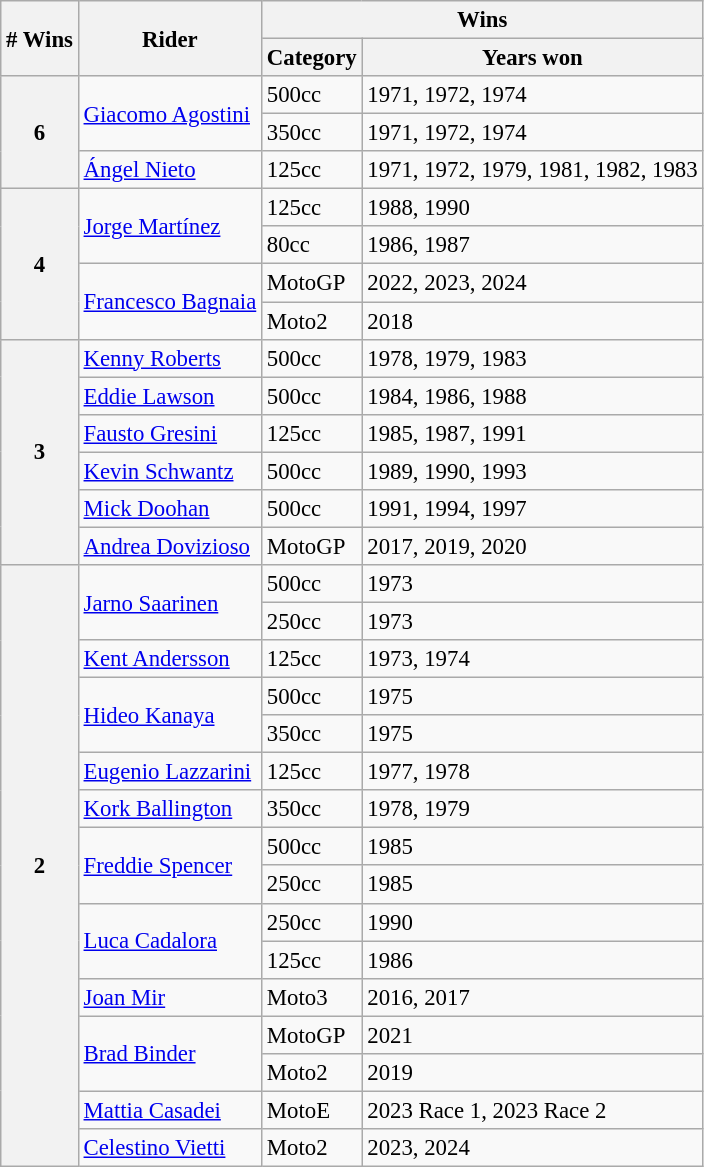<table class="wikitable" style="font-size: 95%;">
<tr>
<th rowspan=2># Wins</th>
<th rowspan=2>Rider</th>
<th colspan=2>Wins</th>
</tr>
<tr>
<th>Category</th>
<th>Years won</th>
</tr>
<tr>
<th rowspan=3>6</th>
<td rowspan=2> <a href='#'>Giacomo Agostini</a></td>
<td>500cc</td>
<td>1971, 1972, 1974</td>
</tr>
<tr>
<td>350cc</td>
<td>1971, 1972, 1974</td>
</tr>
<tr>
<td> <a href='#'>Ángel Nieto</a></td>
<td>125cc</td>
<td>1971, 1972, 1979, 1981, 1982, 1983</td>
</tr>
<tr>
<th rowspan=4>4</th>
<td rowspan=2> <a href='#'>Jorge Martínez</a></td>
<td>125cc</td>
<td>1988, 1990</td>
</tr>
<tr>
<td>80cc</td>
<td>1986, 1987</td>
</tr>
<tr>
<td rowspan=2> <a href='#'>Francesco Bagnaia</a></td>
<td>MotoGP</td>
<td>2022, 2023, 2024</td>
</tr>
<tr>
<td>Moto2</td>
<td>2018</td>
</tr>
<tr>
<th rowspan=6>3</th>
<td> <a href='#'>Kenny Roberts</a></td>
<td>500cc</td>
<td>1978, 1979, 1983</td>
</tr>
<tr>
<td> <a href='#'>Eddie Lawson</a></td>
<td>500cc</td>
<td>1984, 1986, 1988</td>
</tr>
<tr>
<td> <a href='#'>Fausto Gresini</a></td>
<td>125cc</td>
<td>1985, 1987, 1991</td>
</tr>
<tr>
<td> <a href='#'>Kevin Schwantz</a></td>
<td>500cc</td>
<td>1989, 1990, 1993</td>
</tr>
<tr>
<td> <a href='#'>Mick Doohan</a></td>
<td>500cc</td>
<td>1991, 1994, 1997</td>
</tr>
<tr>
<td> <a href='#'>Andrea Dovizioso</a></td>
<td>MotoGP</td>
<td>2017, 2019, 2020</td>
</tr>
<tr>
<th rowspan=16>2</th>
<td rowspan=2> <a href='#'>Jarno Saarinen</a></td>
<td>500cc</td>
<td>1973</td>
</tr>
<tr>
<td>250cc</td>
<td>1973</td>
</tr>
<tr>
<td> <a href='#'>Kent Andersson</a></td>
<td>125cc</td>
<td>1973, 1974</td>
</tr>
<tr>
<td rowspan=2> <a href='#'>Hideo Kanaya</a></td>
<td>500cc</td>
<td>1975</td>
</tr>
<tr>
<td>350cc</td>
<td>1975</td>
</tr>
<tr>
<td> <a href='#'>Eugenio Lazzarini</a></td>
<td>125cc</td>
<td>1977, 1978</td>
</tr>
<tr>
<td> <a href='#'>Kork Ballington</a></td>
<td>350cc</td>
<td>1978, 1979</td>
</tr>
<tr>
<td rowspan=2> <a href='#'>Freddie Spencer</a></td>
<td>500cc</td>
<td>1985</td>
</tr>
<tr>
<td>250cc</td>
<td>1985</td>
</tr>
<tr>
<td rowspan=2> <a href='#'>Luca Cadalora</a></td>
<td>250cc</td>
<td>1990</td>
</tr>
<tr>
<td>125cc</td>
<td>1986</td>
</tr>
<tr>
<td> <a href='#'>Joan Mir</a></td>
<td>Moto3</td>
<td>2016, 2017</td>
</tr>
<tr>
<td rowspan=2> <a href='#'>Brad Binder</a></td>
<td>MotoGP</td>
<td>2021</td>
</tr>
<tr>
<td>Moto2</td>
<td>2019</td>
</tr>
<tr>
<td> <a href='#'>Mattia Casadei</a></td>
<td>MotoE</td>
<td>2023 Race 1, 2023 Race 2</td>
</tr>
<tr>
<td> <a href='#'>Celestino Vietti</a></td>
<td>Moto2</td>
<td>2023, 2024</td>
</tr>
</table>
